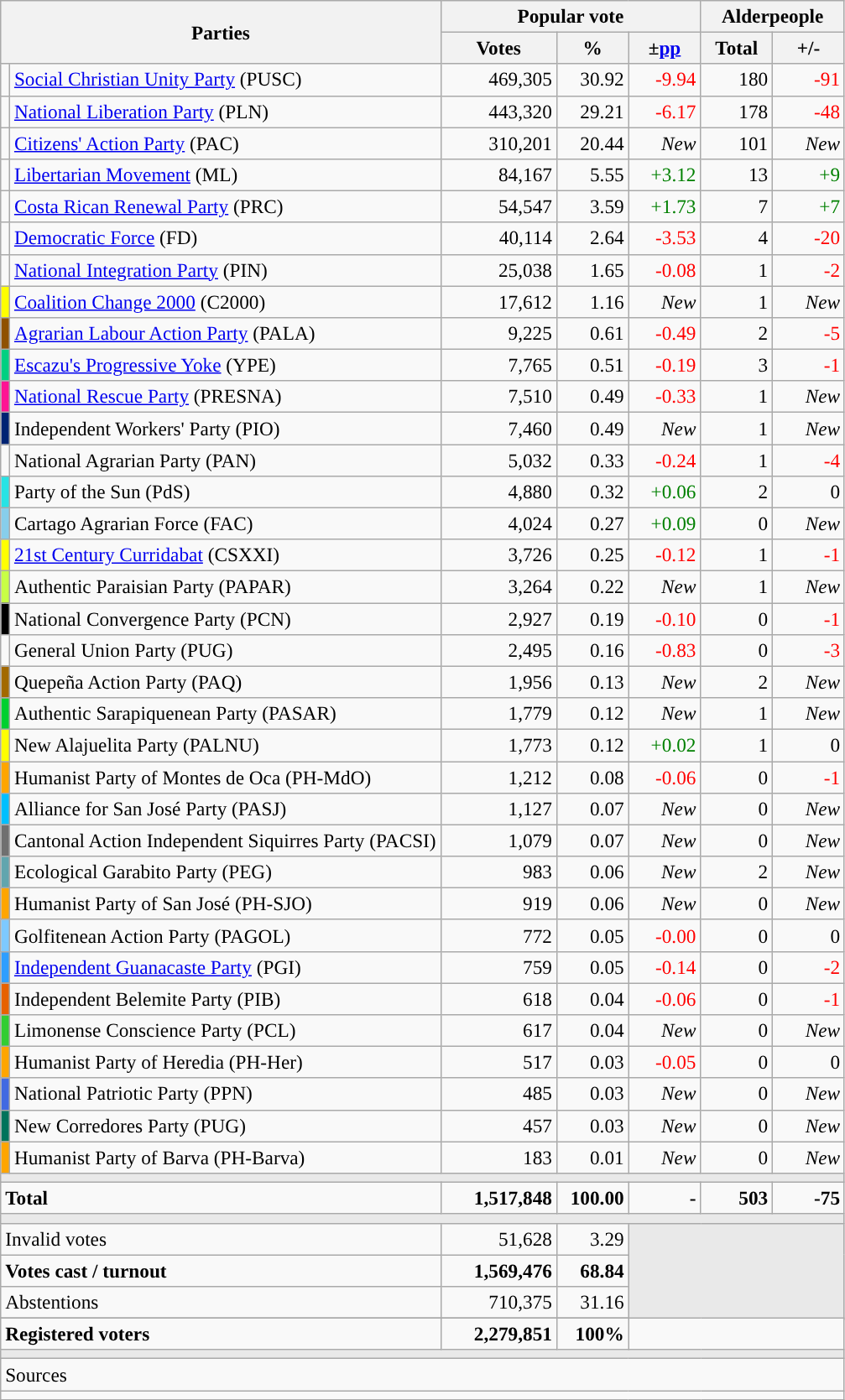<table class="wikitable" style="text-align:right; font-size:97%;">
<tr>
<th style="text-align:centre;" rowspan="2" colspan="2" width="250">Parties</th>
<th colspan="3">Popular vote</th>
<th colspan="2">Alderpeople</th>
</tr>
<tr>
<th width="85">Votes</th>
<th width="50">%</th>
<th width="50">±<a href='#'>pp</a></th>
<th width="50">Total</th>
<th width="50">+/-</th>
</tr>
<tr>
<td style="color:inherit;background:"></td>
<td align="left"><a href='#'>Social Christian Unity Party</a> (PUSC)</td>
<td>469,305</td>
<td>30.92</td>
<td style="color:red;">-9.94</td>
<td>180</td>
<td style="color:red;">-91</td>
</tr>
<tr>
<td style="color:inherit;background:"></td>
<td align="left"><a href='#'>National Liberation Party</a> (PLN)</td>
<td>443,320</td>
<td>29.21</td>
<td style="color:red;">-6.17</td>
<td>178</td>
<td style="color:red;">-48</td>
</tr>
<tr>
<td style="color:inherit;background:"></td>
<td align="left"><a href='#'>Citizens' Action Party</a> (PAC)</td>
<td>310,201</td>
<td>20.44</td>
<td><em>New</em></td>
<td>101</td>
<td><em>New</em></td>
</tr>
<tr>
<td style="color:inherit;background:"></td>
<td align="left"><a href='#'>Libertarian Movement</a> (ML)</td>
<td>84,167</td>
<td>5.55</td>
<td style="color:green;">+3.12</td>
<td>13</td>
<td style="color:green;">+9</td>
</tr>
<tr>
<td style="color:inherit;background:"></td>
<td align="left"><a href='#'>Costa Rican Renewal Party</a> (PRC)</td>
<td>54,547</td>
<td>3.59</td>
<td style="color:green;">+1.73</td>
<td>7</td>
<td style="color:green;">+7</td>
</tr>
<tr>
<td style="color:inherit;background:"></td>
<td align="left"><a href='#'>Democratic Force</a> (FD)</td>
<td>40,114</td>
<td>2.64</td>
<td style="color:red;">-3.53</td>
<td>4</td>
<td style="color:red;">-20</td>
</tr>
<tr>
<td style="color:inherit;background:"></td>
<td align="left"><a href='#'>National Integration Party</a> (PIN)</td>
<td>25,038</td>
<td>1.65</td>
<td style="color:red;">-0.08</td>
<td>1</td>
<td style="color:red;">-2</td>
</tr>
<tr>
<td bgcolor="yellow"></td>
<td align="left"><a href='#'>Coalition Change 2000</a> (C2000)</td>
<td>17,612</td>
<td>1.16</td>
<td><em>New</em></td>
<td>1</td>
<td><em>New</em></td>
</tr>
<tr>
<td style="color:inherit;background:#8f5100"></td>
<td align="left"><a href='#'>Agrarian Labour Action Party</a> (PALA)</td>
<td>9,225</td>
<td>0.61</td>
<td style="color:red;">-0.49</td>
<td>2</td>
<td style="color:red;">-5</td>
</tr>
<tr>
<td style="color:inherit;background:#00d081"></td>
<td align="left"><a href='#'>Escazu's Progressive Yoke</a> (YPE)</td>
<td>7,765</td>
<td>0.51</td>
<td style="color:red;">-0.19</td>
<td>3</td>
<td style="color:red;">-1</td>
</tr>
<tr>
<td style="color:inherit;background:#FF1493"></td>
<td align="left"><a href='#'>National Rescue Party</a> (PRESNA)</td>
<td>7,510</td>
<td>0.49</td>
<td style="color:red;">-0.33</td>
<td>1</td>
<td><em>New</em></td>
</tr>
<tr>
<td style="color:inherit;background:#002373"></td>
<td align="left">Independent Workers' Party (PIO)</td>
<td>7,460</td>
<td>0.49</td>
<td><em>New</em></td>
<td>1</td>
<td><em>New</em></td>
</tr>
<tr>
<td style="color:inherit;background:"></td>
<td align="left">National Agrarian Party (PAN)</td>
<td>5,032</td>
<td>0.33</td>
<td style="color:red;">-0.24</td>
<td>1</td>
<td style="color:red;">-4</td>
</tr>
<tr>
<td style="color:inherit;background:#27E3E5"></td>
<td align="left">Party of the Sun (PdS)</td>
<td>4,880</td>
<td>0.32</td>
<td style="color:green;">+0.06</td>
<td>2</td>
<td>0</td>
</tr>
<tr>
<td bgcolor="SkyBlue"></td>
<td align="left">Cartago Agrarian Force (FAC)</td>
<td>4,024</td>
<td>0.27</td>
<td style="color:green;">+0.09</td>
<td>0</td>
<td><em>New</em></td>
</tr>
<tr>
<td style="color:inherit;background:#ffff00"></td>
<td align="left"><a href='#'>21st Century Curridabat</a> (CSXXI)</td>
<td>3,726</td>
<td>0.25</td>
<td style="color:red;">-0.12</td>
<td>1</td>
<td style="color:red;">-1</td>
</tr>
<tr>
<td style="color:inherit;background:#c8ff45"></td>
<td align="left">Authentic Paraisian Party (PAPAR)</td>
<td>3,264</td>
<td>0.22</td>
<td><em>New</em></td>
<td>1</td>
<td><em>New</em></td>
</tr>
<tr>
<td bgcolor="black"></td>
<td align="left">National Convergence Party (PCN)</td>
<td>2,927</td>
<td>0.19</td>
<td style="color:red;">-0.10</td>
<td>0</td>
<td style="color:red;">-1</td>
</tr>
<tr>
<td style="color:inherit;background:"></td>
<td align="left">General Union Party (PUG)</td>
<td>2,495</td>
<td>0.16</td>
<td style="color:red;">-0.83</td>
<td>0</td>
<td style="color:red;">-3</td>
</tr>
<tr>
<td style="color:inherit;background:#a26900"></td>
<td align="left">Quepeña Action Party (PAQ)</td>
<td>1,956</td>
<td>0.13</td>
<td><em>New</em></td>
<td>2</td>
<td><em>New</em></td>
</tr>
<tr>
<td style="color:inherit;background:#00d02f"></td>
<td align="left">Authentic Sarapiquenean Party (PASAR)</td>
<td>1,779</td>
<td>0.12</td>
<td><em>New</em></td>
<td>1</td>
<td><em>New</em></td>
</tr>
<tr>
<td bgcolor="yellow"></td>
<td align="left">New Alajuelita Party (PALNU)</td>
<td>1,773</td>
<td>0.12</td>
<td style="color:green;">+0.02</td>
<td>1</td>
<td>0</td>
</tr>
<tr>
<td bgcolor="orange"></td>
<td align="left">Humanist Party of Montes de Oca (PH-MdO)</td>
<td>1,212</td>
<td>0.08</td>
<td style="color:red;">-0.06</td>
<td>0</td>
<td style="color:red;">-1</td>
</tr>
<tr>
<td style="color:inherit;background:#00BFFF"></td>
<td align="left">Alliance for San José Party (PASJ)</td>
<td>1,127</td>
<td>0.07</td>
<td><em>New</em></td>
<td>0</td>
<td><em>New</em></td>
</tr>
<tr>
<td style="color:inherit;background:#707070"></td>
<td align="left">Cantonal Action Independent Siquirres Party (PACSI)</td>
<td>1,079</td>
<td>0.07</td>
<td><em>New</em></td>
<td>0</td>
<td><em>New</em></td>
</tr>
<tr>
<td style="color:inherit;background:#61A5AE"></td>
<td align="left">Ecological Garabito Party (PEG)</td>
<td>983</td>
<td>0.06</td>
<td><em>New</em></td>
<td>2</td>
<td><em>New</em></td>
</tr>
<tr>
<td bgcolor="orange"></td>
<td align="left">Humanist Party of San José (PH-SJO)</td>
<td>919</td>
<td>0.06</td>
<td><em>New</em></td>
<td>0</td>
<td><em>New</em></td>
</tr>
<tr>
<td style="color:inherit;background:#7DC9FF"></td>
<td align="left">Golfitenean Action Party (PAGOL)</td>
<td>772</td>
<td>0.05</td>
<td style="color:red;">-0.00</td>
<td>0</td>
<td>0</td>
</tr>
<tr>
<td style="color:inherit;background:#2e9eff"></td>
<td align="left"><a href='#'>Independent Guanacaste Party</a> (PGI)</td>
<td>759</td>
<td>0.05</td>
<td style="color:red;">-0.14</td>
<td>0</td>
<td style="color:red;">-2</td>
</tr>
<tr>
<td style="color:inherit;background:#e76100"></td>
<td align="left">Independent Belemite Party (PIB)</td>
<td>618</td>
<td>0.04</td>
<td style="color:red;">-0.06</td>
<td>0</td>
<td style="color:red;">-1</td>
</tr>
<tr>
<td bgcolor="limegreen"></td>
<td align="left">Limonense Conscience Party (PCL)</td>
<td>617</td>
<td>0.04</td>
<td><em>New</em></td>
<td>0</td>
<td><em>New</em></td>
</tr>
<tr>
<td bgcolor="orange"></td>
<td align="left">Humanist Party of Heredia (PH-Her)</td>
<td>517</td>
<td>0.03</td>
<td style="color:red;">-0.05</td>
<td>0</td>
<td>0</td>
</tr>
<tr>
<td bgcolor="royalblue"></td>
<td align="left">National Patriotic Party (PPN)</td>
<td>485</td>
<td>0.03</td>
<td><em>New</em></td>
<td>0</td>
<td><em>New</em></td>
</tr>
<tr>
<td style="color:inherit;background:#00735b"></td>
<td align="left">New Corredores Party (PUG)</td>
<td>457</td>
<td>0.03</td>
<td><em>New</em></td>
<td>0</td>
<td><em>New</em></td>
</tr>
<tr>
<td bgcolor="orange"></td>
<td align="left">Humanist Party of Barva (PH-Barva)</td>
<td>183</td>
<td>0.01</td>
<td><em>New</em></td>
<td>0</td>
<td><em>New</em></td>
</tr>
<tr>
<td colspan="7" bgcolor="#E9E9E9"></td>
</tr>
<tr style="font-weight:bold;">
<td align="left" colspan="2">Total</td>
<td>1,517,848</td>
<td>100.00</td>
<td>-</td>
<td>503</td>
<td>-75</td>
</tr>
<tr>
<td colspan="7" bgcolor="#E9E9E9"></td>
</tr>
<tr>
<td align="left" colspan="2">Invalid votes</td>
<td>51,628</td>
<td>3.29</td>
<td bgcolor="#E9E9E9" rowspan= "4" colspan="3"></td>
</tr>
<tr style="font-weight:bold;">
<td align="left" colspan="2">Votes cast / turnout</td>
<td>1,569,476</td>
<td>68.84</td>
</tr>
<tr>
<td align="left" colspan="2">Abstentions</td>
<td>710,375</td>
<td>31.16</td>
</tr>
<tr style="font-weight:bold;">
</tr>
<tr>
<td align="left" colspan="2"><strong>Registered voters</strong></td>
<td><strong>2,279,851</strong></td>
<td><strong>100%</strong></td>
</tr>
<tr>
<td colspan="7" bgcolor="#E9E9E9"></td>
</tr>
<tr>
<td align="left" colspan="7">Sources</td>
</tr>
<tr>
<td align="left" colspan="7"></td>
</tr>
</table>
